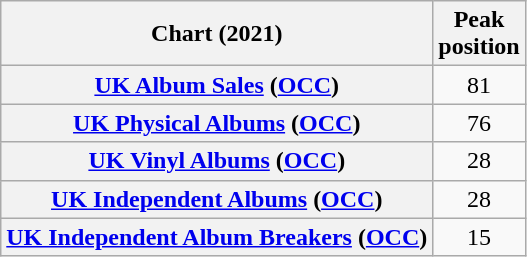<table class="wikitable plainrowheaders sortable" style="text-align:center">
<tr>
<th scope="col">Chart (2021)</th>
<th scope="col">Peak<br>position</th>
</tr>
<tr>
<th scope="row"><a href='#'>UK Album Sales</a> (<a href='#'>OCC</a>)</th>
<td>81</td>
</tr>
<tr>
<th scope="row"><a href='#'>UK Physical Albums</a> (<a href='#'>OCC</a>)</th>
<td>76</td>
</tr>
<tr>
<th scope="row"><a href='#'>UK Vinyl Albums</a> (<a href='#'>OCC</a>)</th>
<td>28</td>
</tr>
<tr>
<th scope="row"><a href='#'>UK Independent Albums</a> (<a href='#'>OCC</a>)</th>
<td>28</td>
</tr>
<tr>
<th scope="row"><a href='#'>UK Independent Album Breakers</a> (<a href='#'>OCC</a>)</th>
<td>15</td>
</tr>
</table>
